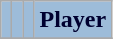<table class="wikitable sortable">
<tr>
<th style="background-color:#9DBCD9; color:#000030;" scope=col></th>
<th style="background-color:#9DBCD9; color:#000030;" scope=col></th>
<th style="background-color:#9DBCD9; color:#000030;" scope=col></th>
<th style="background-color:#9DBCD9; color:#000030;" scope=col>Player</th>
</tr>
<tr>
</tr>
</table>
